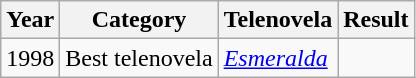<table class="wikitable">
<tr>
<th>Year</th>
<th>Category</th>
<th>Telenovela</th>
<th>Result</th>
</tr>
<tr>
<td>1998</td>
<td>Best telenovela</td>
<td><em><a href='#'>Esmeralda</a></em></td>
<td></td>
</tr>
</table>
